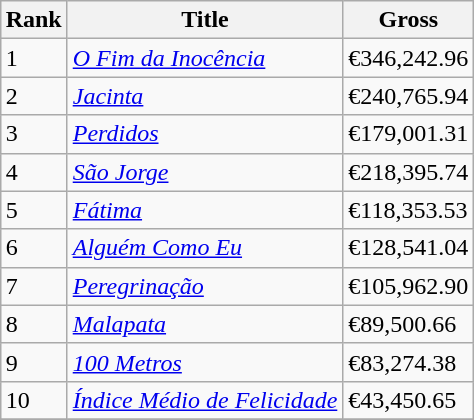<table class="wikitable sortable" style="margin:auto; margin:auto;">
<tr>
<th>Rank</th>
<th>Title</th>
<th>Gross</th>
</tr>
<tr>
<td>1</td>
<td><em><a href='#'>O Fim da Inocência</a></em></td>
<td>€346,242.96</td>
</tr>
<tr>
<td>2</td>
<td><a href='#'><em>Jacinta</em></a></td>
<td>€240,765.94</td>
</tr>
<tr>
<td>3</td>
<td><em><a href='#'>Perdidos</a></em></td>
<td>€179,001.31</td>
</tr>
<tr>
<td>4</td>
<td><a href='#'><em>São Jorge</em></a></td>
<td>€218,395.74</td>
</tr>
<tr>
<td>5</td>
<td><a href='#'><em>Fátima</em></a></td>
<td>€118,353.53</td>
</tr>
<tr>
<td>6</td>
<td><em><a href='#'>Alguém Como Eu</a></em></td>
<td>€128,541.04</td>
</tr>
<tr>
<td>7</td>
<td><a href='#'><em>Peregrinação</em></a></td>
<td>€105,962.90</td>
</tr>
<tr>
<td>8</td>
<td><em><a href='#'>Malapata</a></em></td>
<td>€89,500.66</td>
</tr>
<tr>
<td>9</td>
<td><a href='#'><em>100 Metros</em></a></td>
<td>€83,274.38</td>
</tr>
<tr>
<td>10</td>
<td><em><a href='#'>Índice Médio de Felicidade</a></em></td>
<td>€43,450.65</td>
</tr>
<tr>
</tr>
</table>
